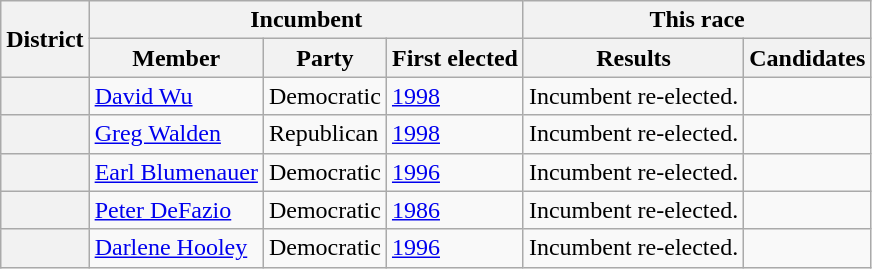<table class=wikitable>
<tr>
<th rowspan=2>District</th>
<th colspan=3>Incumbent</th>
<th colspan=2>This race</th>
</tr>
<tr>
<th>Member</th>
<th>Party</th>
<th>First elected</th>
<th>Results</th>
<th>Candidates</th>
</tr>
<tr>
<th></th>
<td><a href='#'>David Wu</a></td>
<td>Democratic</td>
<td><a href='#'>1998</a></td>
<td>Incumbent re-elected.</td>
<td nowrap></td>
</tr>
<tr>
<th></th>
<td><a href='#'>Greg Walden</a></td>
<td>Republican</td>
<td><a href='#'>1998</a></td>
<td>Incumbent re-elected.</td>
<td nowrap></td>
</tr>
<tr>
<th></th>
<td><a href='#'>Earl Blumenauer</a></td>
<td>Democratic</td>
<td><a href='#'>1996</a></td>
<td>Incumbent re-elected.</td>
<td nowrap></td>
</tr>
<tr>
<th></th>
<td><a href='#'>Peter DeFazio</a></td>
<td>Democratic</td>
<td><a href='#'>1986</a></td>
<td>Incumbent re-elected.</td>
<td nowrap></td>
</tr>
<tr>
<th></th>
<td><a href='#'>Darlene Hooley</a></td>
<td>Democratic</td>
<td><a href='#'>1996</a></td>
<td>Incumbent re-elected.</td>
<td nowrap></td>
</tr>
</table>
